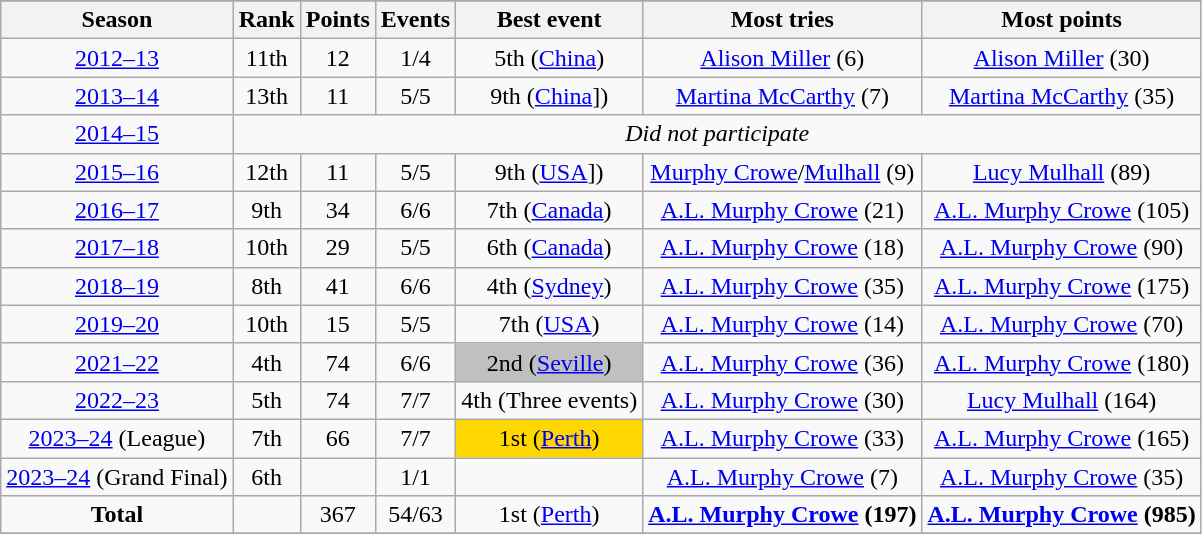<table class="wikitable" style="text-align:center">
<tr>
</tr>
<tr>
<th>Season</th>
<th>Rank</th>
<th>Points</th>
<th>Events</th>
<th>Best event</th>
<th>Most tries</th>
<th>Most points</th>
</tr>
<tr>
<td><a href='#'>2012–13</a></td>
<td>11th</td>
<td>12</td>
<td>1/4</td>
<td>5th (<a href='#'>China</a>)</td>
<td><a href='#'>Alison Miller</a> (6)</td>
<td><a href='#'>Alison Miller</a> (30)</td>
</tr>
<tr>
<td><a href='#'>2013–14</a></td>
<td>13th</td>
<td>11</td>
<td>5/5</td>
<td>9th (<a href='#'>China</a>])</td>
<td><a href='#'>Martina McCarthy</a> (7)</td>
<td><a href='#'>Martina McCarthy</a> (35)</td>
</tr>
<tr>
<td><a href='#'>2014–15</a></td>
<td colspan=6><em>Did not participate</em></td>
</tr>
<tr>
<td><a href='#'>2015–16</a></td>
<td>12th</td>
<td>11</td>
<td>5/5</td>
<td>9th (<a href='#'>USA</a>])</td>
<td><a href='#'>Murphy Crowe</a>/<a href='#'>Mulhall</a> (9)</td>
<td><a href='#'>Lucy Mulhall</a> (89)</td>
</tr>
<tr>
<td><a href='#'>2016–17</a></td>
<td>9th</td>
<td>34</td>
<td>6/6</td>
<td>7th (<a href='#'>Canada</a>)</td>
<td><a href='#'>A.L. Murphy Crowe</a> (21)</td>
<td><a href='#'>A.L. Murphy Crowe</a> (105)</td>
</tr>
<tr>
<td><a href='#'>2017–18</a></td>
<td>10th</td>
<td>29</td>
<td>5/5</td>
<td>6th (<a href='#'>Canada</a>)</td>
<td><a href='#'>A.L. Murphy Crowe</a> (18)</td>
<td><a href='#'>A.L. Murphy Crowe</a> (90)</td>
</tr>
<tr>
<td><a href='#'>2018–19</a></td>
<td>8th</td>
<td>41</td>
<td>6/6</td>
<td>4th (<a href='#'>Sydney</a>)</td>
<td><a href='#'>A.L. Murphy Crowe</a> (35)</td>
<td><a href='#'>A.L. Murphy Crowe</a> (175)</td>
</tr>
<tr>
<td><a href='#'>2019–20</a></td>
<td>10th</td>
<td>15</td>
<td>5/5</td>
<td>7th (<a href='#'>USA</a>)</td>
<td><a href='#'>A.L. Murphy Crowe</a> (14)</td>
<td><a href='#'>A.L. Murphy Crowe</a> (70)</td>
</tr>
<tr>
<td><a href='#'>2021–22</a></td>
<td>4th</td>
<td>74</td>
<td>6/6</td>
<td style="background:Silver;">2nd (<a href='#'>Seville</a>)</td>
<td><a href='#'>A.L. Murphy Crowe</a> (36)</td>
<td><a href='#'>A.L. Murphy Crowe</a> (180)</td>
</tr>
<tr>
<td><a href='#'>2022–23</a></td>
<td>5th</td>
<td>74</td>
<td>7/7</td>
<td>4th (Three events)</td>
<td><a href='#'>A.L. Murphy Crowe</a> (30)</td>
<td><a href='#'>Lucy Mulhall</a> (164)</td>
</tr>
<tr>
<td><a href='#'>2023–24</a> (League)</td>
<td>7th</td>
<td>66</td>
<td>7/7</td>
<td style="background:Gold;">1st (<a href='#'>Perth</a>)</td>
<td><a href='#'>A.L. Murphy Crowe</a> (33)</td>
<td><a href='#'>A.L. Murphy Crowe</a> (165)</td>
</tr>
<tr>
<td><a href='#'>2023–24</a> (Grand Final)</td>
<td>6th</td>
<td></td>
<td>1/1</td>
<td></td>
<td><a href='#'>A.L. Murphy Crowe</a> (7)</td>
<td><a href='#'>A.L. Murphy Crowe</a> (35)</td>
</tr>
<tr>
<td><strong>Total</strong></td>
<td></td>
<td>367</td>
<td>54/63</td>
<td>1st (<a href='#'>Perth</a>)</td>
<td><strong><a href='#'>A.L. Murphy Crowe</a> (197)</strong></td>
<td><strong><a href='#'>A.L. Murphy Crowe</a> (985)</strong></td>
</tr>
<tr>
</tr>
</table>
